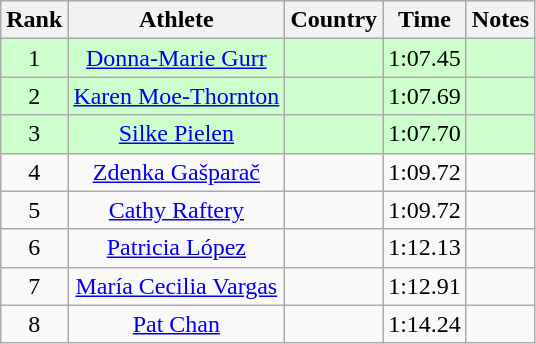<table class="wikitable sortable" style="text-align:center">
<tr>
<th>Rank</th>
<th>Athlete</th>
<th>Country</th>
<th>Time</th>
<th>Notes</th>
</tr>
<tr bgcolor=ccffcc>
<td>1</td>
<td><a href='#'>Donna-Marie Gurr</a></td>
<td align=left></td>
<td>1:07.45</td>
<td></td>
</tr>
<tr bgcolor=ccffcc>
<td>2</td>
<td><a href='#'>Karen Moe-Thornton</a></td>
<td align=left></td>
<td>1:07.69</td>
<td></td>
</tr>
<tr bgcolor=ccffcc>
<td>3</td>
<td><a href='#'>Silke Pielen</a></td>
<td align=left></td>
<td>1:07.70</td>
<td></td>
</tr>
<tr>
<td>4</td>
<td><a href='#'>Zdenka Gašparač</a></td>
<td align=left></td>
<td>1:09.72</td>
<td></td>
</tr>
<tr>
<td>5</td>
<td><a href='#'>Cathy Raftery</a></td>
<td align=left></td>
<td>1:09.72</td>
<td></td>
</tr>
<tr>
<td>6</td>
<td><a href='#'>Patricia López</a></td>
<td align=left></td>
<td>1:12.13</td>
<td></td>
</tr>
<tr>
<td>7</td>
<td><a href='#'>María Cecilia Vargas</a></td>
<td align=left></td>
<td>1:12.91</td>
<td></td>
</tr>
<tr>
<td>8</td>
<td><a href='#'>Pat Chan</a></td>
<td align=left></td>
<td>1:14.24</td>
<td></td>
</tr>
</table>
